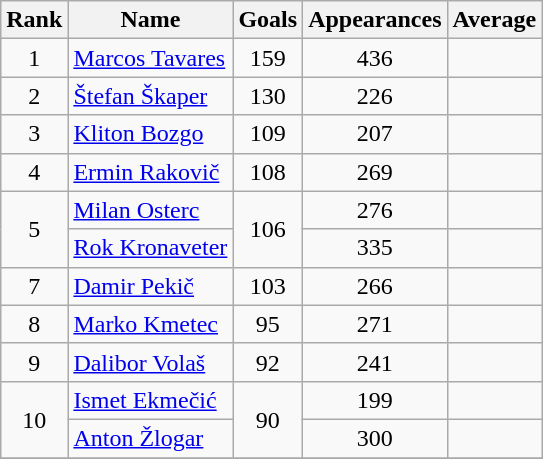<table class="wikitable sortable" style="text-align: center;">
<tr>
<th>Rank</th>
<th class="unsortable">Name</th>
<th>Goals</th>
<th>Appearances</th>
<th>Average</th>
</tr>
<tr>
<td>1</td>
<td style="text-align: left;"><a href='#'>Marcos Tavares</a></td>
<td>159</td>
<td>436</td>
<td></td>
</tr>
<tr>
<td>2</td>
<td style="text-align: left;"><a href='#'>Štefan Škaper</a></td>
<td>130</td>
<td>226</td>
<td></td>
</tr>
<tr>
<td>3</td>
<td style="text-align: left;"><a href='#'>Kliton Bozgo</a></td>
<td>109</td>
<td>207</td>
<td></td>
</tr>
<tr>
<td>4</td>
<td style="text-align: left;"><a href='#'>Ermin Rakovič</a></td>
<td>108</td>
<td>269</td>
<td></td>
</tr>
<tr>
<td rowspan="2">5</td>
<td style="text-align: left;"><a href='#'>Milan Osterc</a></td>
<td rowspan="2">106</td>
<td>276</td>
<td></td>
</tr>
<tr>
<td style="text-align: left;"><a href='#'>Rok Kronaveter</a></td>
<td>335</td>
<td></td>
</tr>
<tr>
<td>7</td>
<td style="text-align: left;"><a href='#'>Damir Pekič</a></td>
<td>103</td>
<td>266</td>
<td></td>
</tr>
<tr>
<td>8</td>
<td style="text-align: left;"><a href='#'>Marko Kmetec</a></td>
<td>95</td>
<td>271</td>
<td></td>
</tr>
<tr>
<td>9</td>
<td style="text-align: left;"><a href='#'>Dalibor Volaš</a></td>
<td>92</td>
<td>241</td>
<td></td>
</tr>
<tr>
<td rowspan="2">10</td>
<td style="text-align: left;"><a href='#'>Ismet Ekmečić</a></td>
<td rowspan="2">90</td>
<td>199</td>
<td></td>
</tr>
<tr>
<td style="text-align: left;"><a href='#'>Anton Žlogar</a></td>
<td>300</td>
<td></td>
</tr>
<tr>
</tr>
</table>
